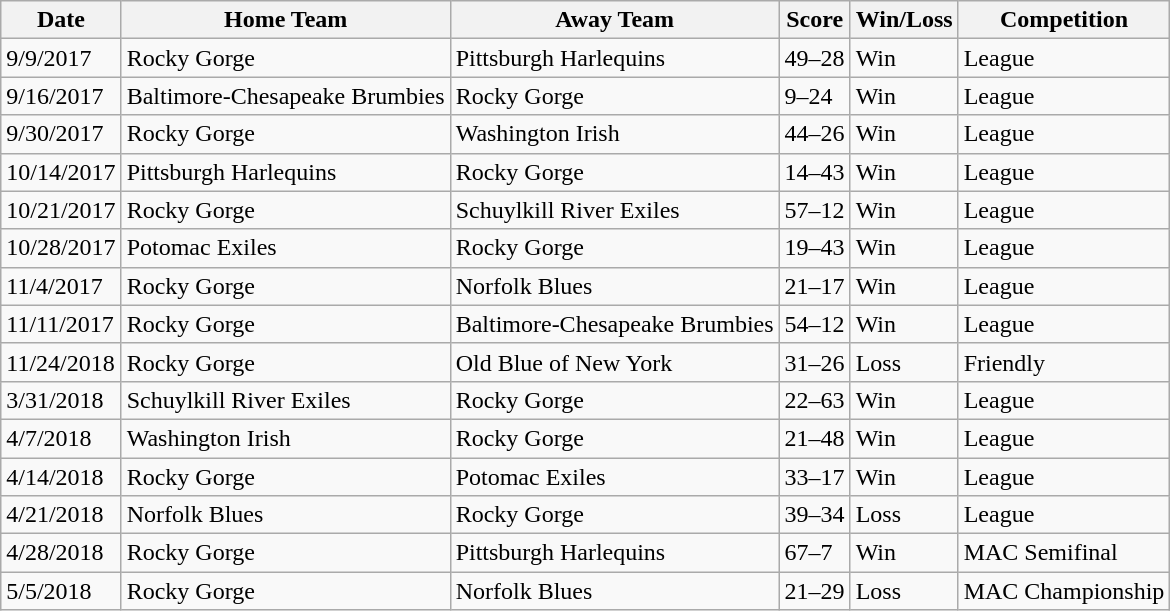<table class="wikitable">
<tr>
<th>Date</th>
<th>Home Team</th>
<th>Away Team</th>
<th>Score</th>
<th>Win/Loss</th>
<th>Competition</th>
</tr>
<tr>
<td>9/9/2017</td>
<td>Rocky Gorge</td>
<td>Pittsburgh Harlequins</td>
<td>49–28</td>
<td>Win</td>
<td>League</td>
</tr>
<tr>
<td>9/16/2017</td>
<td>Baltimore-Chesapeake Brumbies</td>
<td>Rocky Gorge</td>
<td>9–24</td>
<td>Win</td>
<td>League</td>
</tr>
<tr>
<td>9/30/2017</td>
<td>Rocky Gorge</td>
<td>Washington Irish</td>
<td>44–26</td>
<td>Win</td>
<td>League</td>
</tr>
<tr>
<td>10/14/2017</td>
<td>Pittsburgh Harlequins</td>
<td>Rocky Gorge</td>
<td>14–43</td>
<td>Win</td>
<td>League</td>
</tr>
<tr>
<td>10/21/2017</td>
<td>Rocky Gorge</td>
<td>Schuylkill River Exiles</td>
<td>57–12</td>
<td>Win</td>
<td>League</td>
</tr>
<tr>
<td>10/28/2017</td>
<td>Potomac Exiles</td>
<td>Rocky Gorge</td>
<td>19–43</td>
<td>Win</td>
<td>League</td>
</tr>
<tr>
<td>11/4/2017</td>
<td>Rocky Gorge</td>
<td>Norfolk Blues</td>
<td>21–17</td>
<td>Win</td>
<td>League</td>
</tr>
<tr>
<td>11/11/2017</td>
<td>Rocky Gorge</td>
<td>Baltimore-Chesapeake Brumbies</td>
<td>54–12</td>
<td>Win</td>
<td>League</td>
</tr>
<tr>
<td>11/24/2018</td>
<td>Rocky Gorge</td>
<td>Old Blue of New York</td>
<td>31–26</td>
<td>Loss</td>
<td>Friendly</td>
</tr>
<tr>
<td>3/31/2018</td>
<td>Schuylkill River Exiles</td>
<td>Rocky Gorge</td>
<td>22–63</td>
<td>Win</td>
<td>League</td>
</tr>
<tr>
<td>4/7/2018</td>
<td>Washington Irish</td>
<td>Rocky Gorge</td>
<td>21–48</td>
<td>Win</td>
<td>League</td>
</tr>
<tr>
<td>4/14/2018</td>
<td>Rocky Gorge</td>
<td>Potomac Exiles</td>
<td>33–17</td>
<td>Win</td>
<td>League</td>
</tr>
<tr>
<td>4/21/2018</td>
<td>Norfolk Blues</td>
<td>Rocky Gorge</td>
<td>39–34</td>
<td>Loss</td>
<td>League</td>
</tr>
<tr>
<td>4/28/2018</td>
<td>Rocky Gorge</td>
<td>Pittsburgh Harlequins</td>
<td>67–7</td>
<td>Win</td>
<td>MAC Semifinal</td>
</tr>
<tr>
<td>5/5/2018</td>
<td>Rocky Gorge</td>
<td>Norfolk Blues</td>
<td>21–29</td>
<td>Loss</td>
<td>MAC Championship</td>
</tr>
</table>
